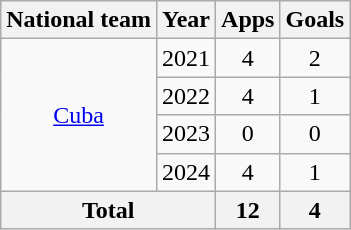<table class="wikitable" style="text-align:center">
<tr>
<th>National team</th>
<th>Year</th>
<th>Apps</th>
<th>Goals</th>
</tr>
<tr>
<td rowspan="4"><a href='#'>Cuba</a></td>
<td>2021</td>
<td>4</td>
<td>2</td>
</tr>
<tr>
<td>2022</td>
<td>4</td>
<td>1</td>
</tr>
<tr>
<td>2023</td>
<td>0</td>
<td>0</td>
</tr>
<tr>
<td>2024</td>
<td>4</td>
<td>1</td>
</tr>
<tr>
<th colspan="2">Total</th>
<th>12</th>
<th>4</th>
</tr>
</table>
